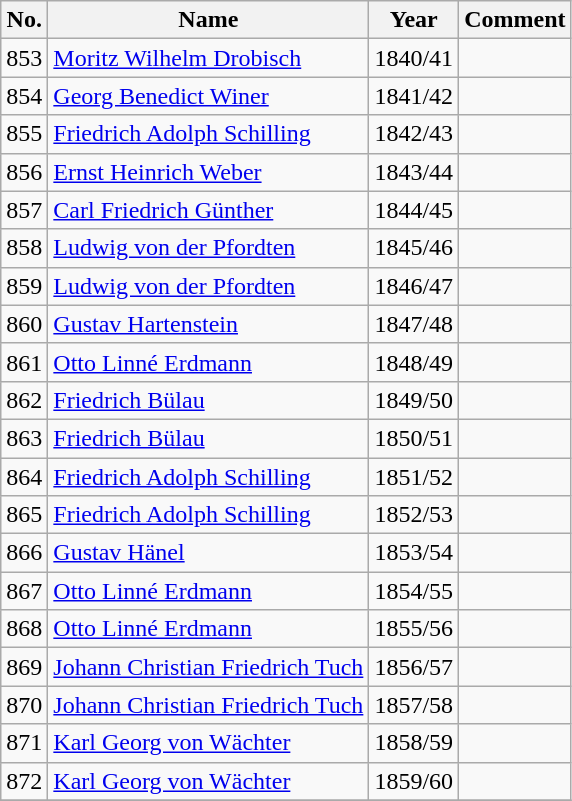<table class="wikitable">
<tr>
<th bgcolor="silver">No.</th>
<th bgcolor="silver">Name</th>
<th bgcolor="silver">Year</th>
<th bgcolor="silver">Comment</th>
</tr>
<tr>
<td>853</td>
<td><a href='#'>Moritz Wilhelm Drobisch</a></td>
<td align="right">1840/41</td>
<td></td>
</tr>
<tr>
<td>854</td>
<td><a href='#'>Georg Benedict Winer</a></td>
<td align="right">1841/42</td>
<td></td>
</tr>
<tr>
<td>855</td>
<td><a href='#'>Friedrich Adolph Schilling</a></td>
<td align="right">1842/43</td>
<td></td>
</tr>
<tr>
<td>856</td>
<td><a href='#'>Ernst Heinrich Weber</a></td>
<td align="right">1843/44</td>
<td></td>
</tr>
<tr>
<td>857</td>
<td><a href='#'>Carl Friedrich Günther</a></td>
<td align="right">1844/45</td>
<td></td>
</tr>
<tr>
<td>858</td>
<td><a href='#'>Ludwig von der Pfordten</a></td>
<td align="right">1845/46</td>
<td></td>
</tr>
<tr>
<td>859</td>
<td><a href='#'>Ludwig von der Pfordten</a></td>
<td align="right">1846/47</td>
<td></td>
</tr>
<tr>
<td>860</td>
<td><a href='#'>Gustav Hartenstein</a></td>
<td align="right">1847/48</td>
<td></td>
</tr>
<tr>
<td>861</td>
<td><a href='#'>Otto Linné Erdmann</a></td>
<td align="right">1848/49</td>
<td></td>
</tr>
<tr>
<td>862</td>
<td><a href='#'>Friedrich Bülau</a></td>
<td align="right">1849/50</td>
<td></td>
</tr>
<tr>
<td>863</td>
<td><a href='#'>Friedrich Bülau</a></td>
<td align="right">1850/51</td>
<td></td>
</tr>
<tr>
<td>864</td>
<td><a href='#'>Friedrich Adolph Schilling</a></td>
<td align="right">1851/52</td>
<td></td>
</tr>
<tr>
<td>865</td>
<td><a href='#'>Friedrich Adolph Schilling</a></td>
<td align="right">1852/53</td>
<td></td>
</tr>
<tr>
<td>866</td>
<td><a href='#'>Gustav Hänel</a></td>
<td align="right">1853/54</td>
<td></td>
</tr>
<tr>
<td>867</td>
<td><a href='#'>Otto Linné Erdmann</a></td>
<td align="right">1854/55</td>
<td></td>
</tr>
<tr>
<td>868</td>
<td><a href='#'>Otto Linné Erdmann</a></td>
<td align="right">1855/56</td>
<td></td>
</tr>
<tr>
<td>869</td>
<td><a href='#'>Johann Christian Friedrich Tuch</a></td>
<td align="right">1856/57</td>
<td></td>
</tr>
<tr>
<td>870</td>
<td><a href='#'>Johann Christian Friedrich Tuch</a></td>
<td align="right">1857/58</td>
<td></td>
</tr>
<tr>
<td>871</td>
<td><a href='#'>Karl Georg von Wächter</a></td>
<td align="right">1858/59</td>
<td></td>
</tr>
<tr>
<td>872</td>
<td><a href='#'>Karl Georg von Wächter</a></td>
<td align="right">1859/60</td>
<td></td>
</tr>
<tr>
</tr>
</table>
